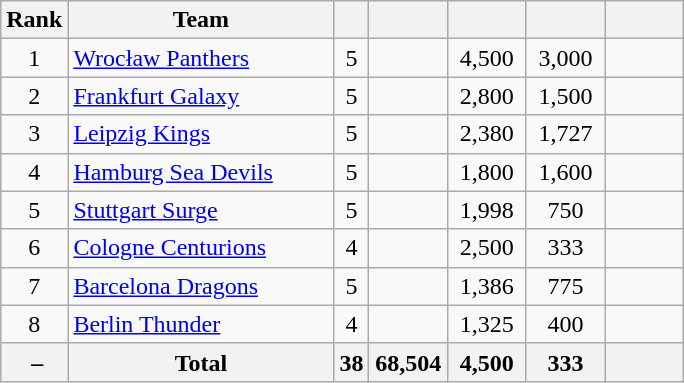<table class="wikitable sortable">
<tr>
<th width=25>Rank</th>
<th width=170>Team</th>
<th></th>
<th width=45></th>
<th width=45></th>
<th width=45></th>
<th width=45></th>
</tr>
<tr>
<td align=center>1</td>
<td><a href='#'>Wrocław Panthers</a></td>
<td align="center">5</td>
<td align="center"></td>
<td align="center">4,500</td>
<td align="center">3,000</td>
<td align="center"><strong></strong></td>
</tr>
<tr>
<td align=center>2</td>
<td><a href='#'>Frankfurt Galaxy</a></td>
<td align="center">5</td>
<td align="center"></td>
<td align="center">2,800</td>
<td align="center">1,500</td>
<td align="center"><strong></strong></td>
</tr>
<tr>
<td align=center>3</td>
<td><a href='#'>Leipzig Kings</a></td>
<td align="center">5</td>
<td align="center"></td>
<td align="center">2,380</td>
<td align="center">1,727</td>
<td align="center"><strong></strong></td>
</tr>
<tr>
<td align=center>4</td>
<td><a href='#'>Hamburg Sea Devils</a></td>
<td align="center">5</td>
<td align="center"></td>
<td align="center">1,800</td>
<td align="center">1,600</td>
<td align="center"><strong></strong></td>
</tr>
<tr>
<td align=center>5</td>
<td><a href='#'>Stuttgart Surge</a></td>
<td align="center">5</td>
<td align="center"></td>
<td align="center">1,998</td>
<td align="center">750</td>
<td align="center"><strong></strong></td>
</tr>
<tr>
<td align=center>6</td>
<td><a href='#'>Cologne Centurions</a></td>
<td align="center">4</td>
<td align="center"></td>
<td align="center">2,500</td>
<td align="center">333</td>
<td align="center"><strong></strong></td>
</tr>
<tr>
<td align=center>7</td>
<td><a href='#'>Barcelona Dragons</a></td>
<td align="center">5</td>
<td align="center"></td>
<td align="center">1,386</td>
<td align="center">775</td>
<td align="center"><strong></strong></td>
</tr>
<tr>
<td align=center>8</td>
<td><a href='#'>Berlin Thunder</a></td>
<td align="center">4</td>
<td align="center"></td>
<td align="center">1,325</td>
<td align="center">400</td>
<td align="center"><strong></strong></td>
</tr>
<tr>
<th align=center> –</th>
<th>Total</th>
<th align=center>38</th>
<th align=center>68,504</th>
<th align=center>4,500</th>
<th align=center>333</th>
<th align=center></th>
</tr>
</table>
